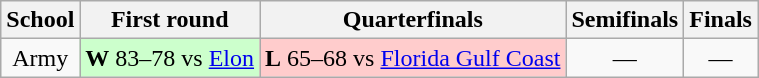<table class="wikitable" style="white-space:nowrap; font-size:100%; text-align:center">
<tr>
<th>School</th>
<th>First round</th>
<th>Quarterfinals</th>
<th>Semifinals</th>
<th>Finals</th>
</tr>
<tr>
<td>Army</td>
<td style="background:#cfc;"><strong>W</strong> 83–78 vs <a href='#'>Elon</a></td>
<td style="background:#fcc;"><strong>L</strong> 65–68 vs <a href='#'>Florida Gulf Coast</a></td>
<td>―</td>
<td>―</td>
</tr>
</table>
